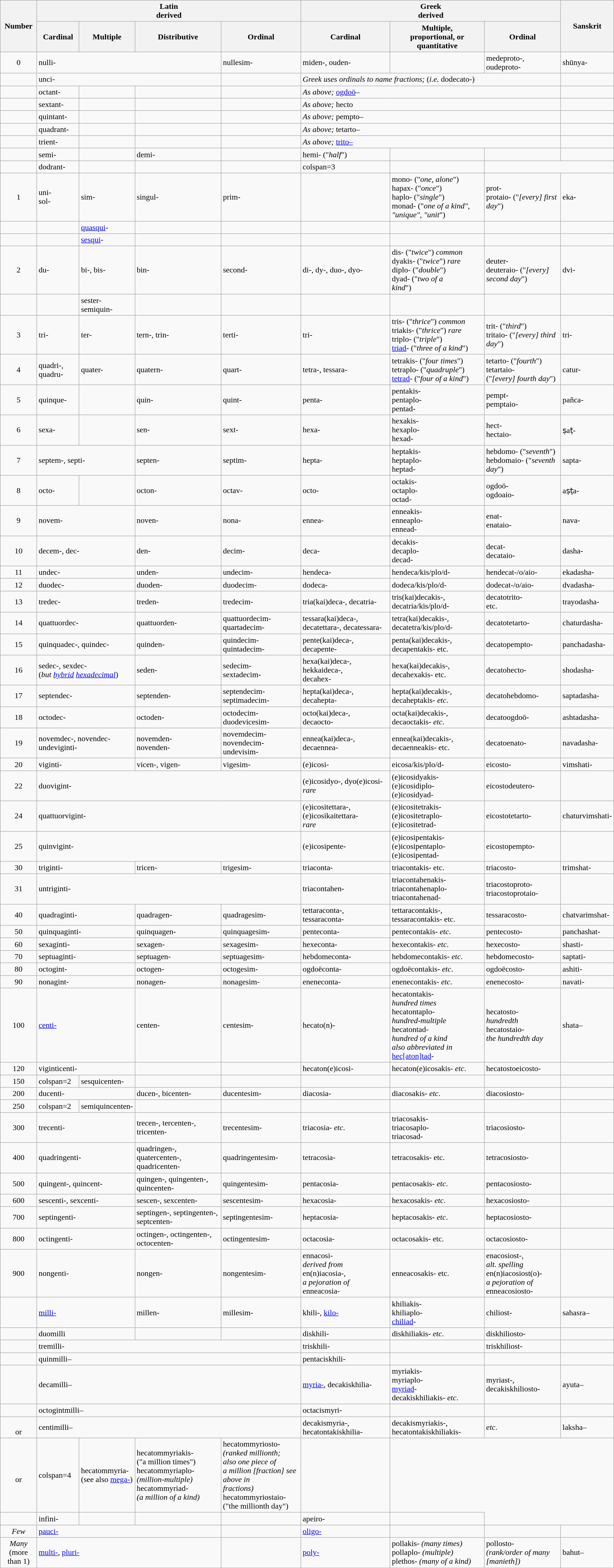<table class="wikitable sortable sort-under">
<tr>
<th rowspan=2>Number</th>
<th colspan=4>Latin<br>derived</th>
<th colspan=3>Greek<br>derived</th>
<th rowspan="2">Sanskrit<br></th>
</tr>
<tr>
<th>Cardinal</th>
<th>Multiple</th>
<th>Distributive</th>
<th>Ordinal</th>
<th>Cardinal</th>
<th>Multiple, <br>proportional, or<br>quantitative</th>
<th>Ordinal</th>
</tr>
<tr>
<td align=center>0</td>
<td colspan=3>nulli-</td>
<td>nullesim-</td>
<td>miden-, ouden-</td>
<td></td>
<td>medeproto-, oudeproto-</td>
<td>shūnya-</td>
</tr>
<tr>
<td align=center></td>
<td colspan=3>unci-</td>
<td></td>
<td colspan=3><em>Greek uses ordinals to name fractions;</em> (<em>i.e.</em> dodecato-)</td>
<td></td>
</tr>
<tr>
<td align=center></td>
<td>octant-</td>
<td></td>
<td></td>
<td></td>
<td colspan=3><em>As above;</em> <a href='#'>ogdoö</a>–</td>
<td></td>
</tr>
<tr>
<td align=center></td>
<td>sextant-</td>
<td></td>
<td></td>
<td></td>
<td colspan=3><em>As above;</em> hecto</td>
<td></td>
</tr>
<tr>
<td align=center></td>
<td>quintant-</td>
<td></td>
<td></td>
<td></td>
<td colspan=3><em>As above;</em> pempto–</td>
<td></td>
</tr>
<tr>
<td align=center></td>
<td>quadrant-</td>
<td></td>
<td></td>
<td></td>
<td colspan=3><em>As above;</em> tetarto–</td>
<td></td>
</tr>
<tr>
<td align=center></td>
<td>trient-</td>
<td></td>
<td></td>
<td></td>
<td colspan=3><em>As above;</em> <a href='#'>trito–</a></td>
<td></td>
</tr>
<tr>
<td align=center></td>
<td>semi-</td>
<td></td>
<td>demi-</td>
<td></td>
<td>hemi- ("<em>half</em>")</td>
<td></td>
<td></td>
<td></td>
</tr>
<tr>
<td align=center></td>
<td>dodrant-</td>
<td></td>
<td></td>
<td></td>
<td>colspan=3 </td>
<td></td>
</tr>
<tr>
<td align=center>1</td>
<td>uni-<br>sol-</td>
<td>sim-</td>
<td>singul-</td>
<td>prim-</td>
<td><br><br></td>
<td>mono- ("<em>one, alone</em>")<br>hapax- ("<em>once</em>")<br>haplo- ("<em>single</em>")<br>monad- ("<em>one of a kind", "unique", "unit</em>")</td>
<td>prot-<br>protaio- ("<em>[every] first day</em>")</td>
<td>eka-</td>
</tr>
<tr>
<td align=center></td>
<td></td>
<td><a href='#'>quasqui</a>-</td>
<td></td>
<td></td>
<td></td>
<td></td>
<td></td>
<td></td>
</tr>
<tr>
<td align=center> </td>
<td></td>
<td><a href='#'>sesqui</a>-</td>
<td></td>
<td></td>
<td></td>
<td></td>
<td></td>
<td></td>
</tr>
<tr>
<td align=center>2</td>
<td>du-</td>
<td>bi-, bis-</td>
<td>bin-</td>
<td>second-</td>
<td>di-, dy-, duo-, dyo-</td>
<td>dis- ("<em>twice</em>") <em>common</em><br>dyakis- ("<em>twice</em>") <em>rare</em><br>diplo- ("<em>double</em>")<br>dyad- ("<em>two of a<br>kind</em>")</td>
<td>deuter-<br>deuteraio- ("<em>[every] second day</em>")</td>
<td>dvi-</td>
</tr>
<tr>
<td align=center> </td>
<td></td>
<td>sester-<br>semiquin-</td>
<td></td>
<td></td>
<td></td>
<td></td>
<td></td>
<td></td>
</tr>
<tr>
<td align=center>3</td>
<td>tri-</td>
<td>ter-</td>
<td>tern-, trin-</td>
<td>terti-</td>
<td>tri-</td>
<td>tris- ("<em>thrice</em>") <em>common</em><br>triakis- ("<em>thrice</em>") <em>rare</em><br>triplo- ("<em>triple</em>")<br><a href='#'>triad</a>- ("<em>three of a kind</em>")</td>
<td>trit- ("<em>third</em>")<br>tritaio- ("<em>[every] third day</em>")</td>
<td>tri-</td>
</tr>
<tr>
<td align=center>4</td>
<td>quadri-, quadru-</td>
<td>quater-</td>
<td>quatern-</td>
<td>quart-</td>
<td>tetra-, tessara-</td>
<td>tetrakis- ("<em>four times</em>")<br>tetraplo- ("<em>quadruple</em>")<br><a href='#'>tetrad</a>- ("<em>four of a kind</em>")</td>
<td>tetarto- ("<em>fourth</em>")<br>tetartaio-<br>("<em>[every] fourth day</em>")</td>
<td>catur-</td>
</tr>
<tr>
<td align=center>5</td>
<td>quinque-</td>
<td></td>
<td>quin-</td>
<td>quint-</td>
<td>penta-</td>
<td>pentakis-<br>pentaplo-<br>pentad-</td>
<td>pempt-<br>pemptaio-</td>
<td>pañca-</td>
</tr>
<tr>
<td align=center>6</td>
<td>sexa-</td>
<td></td>
<td>sen-</td>
<td>sext-</td>
<td>hexa-</td>
<td>hexakis-<br>hexaplo-<br>hexad-</td>
<td>hect-<br>hectaio-</td>
<td>ṣaṭ-</td>
</tr>
<tr>
<td align=center>7</td>
<td colspan=2>septem-, septi-</td>
<td>septen-</td>
<td>septim-</td>
<td>hepta-</td>
<td>heptakis-<br>heptaplo-<br>heptad-</td>
<td>hebdomo- ("<em>seventh</em>")<br>hebdomaio- ("<em>seventh day</em>")</td>
<td>sapta-</td>
</tr>
<tr>
<td align=center>8</td>
<td>octo-</td>
<td></td>
<td>octon-</td>
<td>octav-</td>
<td>octo-</td>
<td>octakis-<br>octaplo-<br>octad-</td>
<td>ogdoö-<br>ogdoaio-</td>
<td>aṣṭa-</td>
</tr>
<tr>
<td align=center>9</td>
<td colspan=2>novem-</td>
<td>noven-</td>
<td>nona-</td>
<td>ennea-</td>
<td>enneakis-<br>enneaplo-<br>ennead-</td>
<td>enat-<br>enataio-</td>
<td>nava-</td>
</tr>
<tr>
<td align=center>10</td>
<td colspan=2>decem-, dec-</td>
<td>den-</td>
<td>decim-</td>
<td>deca-</td>
<td>decakis- <br>decaplo- <br>decad-</td>
<td>decat-<br>decataio-</td>
<td>dasha-</td>
</tr>
<tr>
<td align=center>11</td>
<td colspan=2>undec-</td>
<td>unden-</td>
<td>undecim-</td>
<td>hendeca-</td>
<td>hendeca/kis/plo/d-</td>
<td>hendecat-/o/aio-</td>
<td>ekadasha-</td>
</tr>
<tr>
<td align=center>12</td>
<td colspan=2>duodec-</td>
<td>duoden-</td>
<td>duodecim-</td>
<td>dodeca-</td>
<td>dodeca/kis/plo/d-</td>
<td>dodecat-/o/aio-</td>
<td>dvadasha-</td>
</tr>
<tr>
<td align=center>13</td>
<td colspan=2>tredec-</td>
<td>treden-</td>
<td>tredecim-</td>
<td>tria(kai)deca-, decatria-</td>
<td>tris(kai)decakis-,<br>decatria/kis/plo/d-</td>
<td>decatotrito-<br> etc.</td>
<td>trayodasha-</td>
</tr>
<tr>
<td align=center>14</td>
<td colspan=2>quattuordec-</td>
<td>quattuorden-</td>
<td>quattuordecim-<br>quartadecim-</td>
<td>tessara(kai)deca-, decatettara-, decatessara-</td>
<td>tetra(kai)decakis-,<br>decatetra/kis/plo/d-</td>
<td>decatotetarto-</td>
<td>chaturdasha-</td>
</tr>
<tr>
<td align=center>15</td>
<td colspan=2>quinquadec-, quindec-</td>
<td>quinden-</td>
<td>quindecim-<br>quintadecim-</td>
<td>pente(kai)deca-, decapente-</td>
<td>penta(kai)decakis-,<br>decapentakis- etc.</td>
<td>decatopempto-</td>
<td>panchadasha-</td>
</tr>
<tr>
<td align=center>16</td>
<td colspan=2>sedec-, sexdec-<br>(<em>but</em> <a href='#'><em>hybrid</em></a> <em><a href='#'>hexadecimal</a></em>)</td>
<td>seden-</td>
<td>sedecim-<br>sextadecim-</td>
<td>hexa(kai)deca-,<br>hekkaideca-,<br>decahex-</td>
<td>hexa(kai)decakis-,<br> decahexakis- etc.</td>
<td>decatohecto-</td>
<td>shodasha-</td>
</tr>
<tr>
<td align=center>17</td>
<td colspan=2>septendec-</td>
<td>septenden-</td>
<td>septendecim-<br>septimadecim-</td>
<td>hepta(kai)deca-,<br>decahepta-</td>
<td>hepta(kai)decakis-,<br>decaheptakis- <em>etc</em>.</td>
<td>decatohebdomo-</td>
<td>saptadasha-</td>
</tr>
<tr>
<td align=center>18</td>
<td colspan=2>octodec-</td>
<td>octoden-</td>
<td>octodecim-<br>duodevicesim-</td>
<td>octo(kai)deca-,<br>decaocto-</td>
<td>octa(kai)decakis-,<br>decaoctakis- <em>etc</em>.</td>
<td>decatoogdoö-</td>
<td>ashtadasha-</td>
</tr>
<tr>
<td align=center>19</td>
<td colspan=2>novemdec-, novendec-<br>undeviginti-</td>
<td>novemden-<br>novenden-</td>
<td>novemdecim-<br>novendecim-<br>undevisim-</td>
<td>ennea(kai)deca-, decaennea-</td>
<td>ennea(kai)decakis-,<br>decaenneakis- etc.</td>
<td>decatoenato-</td>
<td>navadasha-</td>
</tr>
<tr>
<td align=center>20</td>
<td colspan="2">viginti-</td>
<td>vicen-, vigen-</td>
<td>vigesim-</td>
<td>(e)icosi-</td>
<td>eicosa/kis/plo/d-</td>
<td>eicosto-</td>
<td>vimshati-</td>
</tr>
<tr>
<td align=center>22</td>
<td colspan=4>duovigint-</td>
<td>(e)icosidyo-, dyo(e)icosi- <em>rare</em></td>
<td>(e)icosidyakis-<br> (e)icosidiplo-<br> (e)icosidyad-</td>
<td>eicostodeutero-</td>
<td></td>
</tr>
<tr>
<td align=center>24</td>
<td colspan=4>quattuorvigint-</td>
<td>(e)icositettara-, (e)icosikaitettara-<br><em>rare</em></td>
<td>(e)icositetrakis-<br> (e)icositetraplo-<br> (e)icositetrad-</td>
<td>eicostotetarto-</td>
<td>chaturvimshati-</td>
</tr>
<tr>
<td align=center>25</td>
<td colspan=4>quinvigint-</td>
<td>(e)icosipente-</td>
<td>(e)icosipentakis-<br> (e)icosipentaplo-<br> (e)icosipentad-</td>
<td>eicostopempto-</td>
<td></td>
</tr>
<tr>
<td align=center>30</td>
<td colspan=2>triginti-</td>
<td>tricen-</td>
<td>trigesim-</td>
<td>triaconta-</td>
<td>triacontakis- etc.</td>
<td>triacosto-</td>
<td>trimshat-</td>
</tr>
<tr>
<td align=center>31</td>
<td colspan=4>untriginti-</td>
<td>triacontahen-</td>
<td>triacontahenakis-<br> triacontahenaplo-<br>triacontahenad-</td>
<td>triacostoproto-<br> triacostoprotaio-</td>
<td></td>
</tr>
<tr>
<td align=center>40</td>
<td colspan=2>quadraginti-</td>
<td>quadragen-</td>
<td>quadragesim-</td>
<td>tettaraconta-,<br>tessaraconta-</td>
<td>tettaracontakis-,<br>tessaracontakis- etc.</td>
<td>tessaracosto-</td>
<td>chatvarimshat-</td>
</tr>
<tr>
<td align=center>50</td>
<td colspan=2>quinquaginti-</td>
<td>quinquagen-</td>
<td>quinquagesim-</td>
<td>penteconta-</td>
<td>pentecontakis- <em>etc</em>.</td>
<td>pentecosto-</td>
<td>panchashat-</td>
</tr>
<tr>
<td align=center>60</td>
<td colspan=2>sexaginti-</td>
<td>sexagen-</td>
<td>sexagesim-</td>
<td>hexeconta-</td>
<td>hexecontakis- <em>etc</em>.</td>
<td>hexecosto-</td>
<td>shasti-</td>
</tr>
<tr>
<td align=center>70</td>
<td colspan=2>septuaginti-</td>
<td>septuagen-</td>
<td>septuagesim-</td>
<td>hebdomeconta-</td>
<td>hebdomecontakis- <em>etc</em>.</td>
<td>hebdomecosto-</td>
<td>saptati-</td>
</tr>
<tr>
<td align=center>80</td>
<td colspan=2>octogint-</td>
<td>octogen-</td>
<td>octogesim-</td>
<td>ogdoëconta-</td>
<td>ogdoëcontakis- <em>etc</em>.</td>
<td>ogdoëcosto-</td>
<td>ashiti-</td>
</tr>
<tr>
<td align=center>90</td>
<td colspan=2>nonagint-</td>
<td>nonagen-</td>
<td>nonagesim-</td>
<td>eneneconta-</td>
<td>enenecontakis- <em>etc</em>.</td>
<td>enenecosto-</td>
<td>navati-</td>
</tr>
<tr>
<td align=center>100</td>
<td colspan=2><a href='#'>centi-</a></td>
<td>centen-</td>
<td>centesim-</td>
<td>hecato(n)-</td>
<td>hecatontakis-<br><em>hundred times</em><br>hecatontaplo-<br><em>hundred-multiple</em><br>hecatontad-<br><em>hundred of a kind</em><br><em>also abbreviated in</em><br><a href='#'>hec[aton]tad</a>-</td>
<td>hecatosto-<br><em>hundredth</em><br>hecatostaio-<br><em>the hundredth day</em></td>
<td>shata–</td>
</tr>
<tr>
<td align=center>120</td>
<td colspan=2>viginticenti-</td>
<td></td>
<td></td>
<td>hecaton(e)icosi-</td>
<td>hecaton(e)icosakis- <em>etc</em>.</td>
<td>hecatostoeicosto-</td>
<td></td>
</tr>
<tr>
<td align=center>150</td>
<td>colspan=2 </td>
<td>sesquicenten-</td>
<td></td>
<td></td>
<td></td>
<td></td>
<td></td>
</tr>
<tr>
<td align=center>200</td>
<td colspan=2>ducenti-</td>
<td>ducen-, bicenten-</td>
<td>ducentesim-</td>
<td>diacosia-</td>
<td>diacosakis- <em>etc</em>.</td>
<td>diacosiosto-</td>
<td></td>
</tr>
<tr>
<td align=center>250</td>
<td>colspan=2 </td>
<td>semiquincenten-</td>
<td></td>
<td></td>
<td></td>
<td></td>
<td></td>
</tr>
<tr>
<td align=center>300</td>
<td colspan=2>trecenti-</td>
<td>trecen-, tercenten-, tricenten-</td>
<td>trecentesim-</td>
<td>triacosia- <em>etc</em>.</td>
<td>triacosakis-<br> triacosaplo-<br> triacosad-</td>
<td>triacosiosto-</td>
<td></td>
</tr>
<tr>
<td align=center>400</td>
<td colspan=2>quadringenti-</td>
<td>quadringen-, quatercenten-, quadricenten-</td>
<td>quadringentesim-</td>
<td>tetracosia-</td>
<td>tetracosakis- etc.</td>
<td>tetracosiosto-</td>
<td></td>
</tr>
<tr>
<td align=center>500</td>
<td colspan=2>quingent-, quincent-</td>
<td>quingen-, quingenten-, quincenten-</td>
<td>quingentesim-</td>
<td>pentacosia-</td>
<td>pentacosakis- <em>etc</em>.</td>
<td>pentacosiosto-</td>
<td></td>
</tr>
<tr>
<td align=center>600</td>
<td colspan=2>sescenti-, sexcenti-</td>
<td>sescen-, sexcenten-</td>
<td>sescentesim-</td>
<td>hexacosia-</td>
<td>hexacosakis- <em>etc</em>.</td>
<td>hexacosiosto-</td>
<td></td>
</tr>
<tr>
<td align=center>700</td>
<td colspan=2>septingenti-</td>
<td>septingen-, septingenten-, septcenten-</td>
<td>septingentesim-</td>
<td>heptacosia-</td>
<td>heptacosakis- <em>etc</em>.</td>
<td>heptacosiosto-</td>
<td></td>
</tr>
<tr>
<td align=center>800</td>
<td colspan=2>octingenti-</td>
<td>octingen-, octingenten-, octocenten-</td>
<td>octingentesim-</td>
<td>octacosia-</td>
<td>octacosakis- etc.</td>
<td>octacosiosto-</td>
<td></td>
</tr>
<tr>
<td align=center>900</td>
<td colspan=2>nongenti-</td>
<td>nongen-</td>
<td>nongentesim-</td>
<td>ennacosi-<br><em>derived from</em><br>en(n)iacosia-,<br><em>a pejoration of</em><br>enneacosia-</td>
<td>enneacosakis- etc.</td>
<td>enacosiost-,<br><em>alt. spelling</em><br>en(n)iacosiost(o)-<br> <em>a pejoration of</em><br>enneacosiosto-</td>
<td></td>
</tr>
<tr>
<td align=center></td>
<td colspan=2><a href='#'>milli-</a></td>
<td>millen-</td>
<td>millesim-</td>
<td>khili-, <a href='#'>kilo-</a></td>
<td>khiliakis-<br> khiliaplo-<br> <a href='#'>chiliad</a>-</td>
<td>chiliost-</td>
<td>sahasra–</td>
</tr>
<tr>
<td align=center></td>
<td colspan=2>duomilli</td>
<td></td>
<td></td>
<td>diskhili-</td>
<td>diskhiliakis- <em>etc</em>.</td>
<td>diskhiliosto-</td>
<td></td>
</tr>
<tr>
<td align=center></td>
<td colspan=4>tremilli-</td>
<td>triskhili-</td>
<td></td>
<td>triskhiliost-</td>
<td></td>
</tr>
<tr>
<td align=center></td>
<td colspan=4>quinmilli–</td>
<td>pentaciskhili-</td>
<td></td>
<td></td>
<td></td>
</tr>
<tr>
<td align=center></td>
<td colspan=4>decamilli–</td>
<td><a href='#'>myria-</a>, decakiskhilia-</td>
<td>myriakis-<br> myriaplo-<br> <a href='#'>myriad</a>-<br>decakiskhiliakis- <em>etc</em>.</td>
<td>myriast-,<br> decakiskhiliosto-</td>
<td>ayuta–</td>
</tr>
<tr>
<td align=center></td>
<td colspan=4>octogintmilli–</td>
<td>octacismyri-</td>
<td></td>
<td></td>
<td></td>
</tr>
<tr>
<td align=center><br>or<br></td>
<td colspan=4>centimilli–</td>
<td>decakismyria-, hecatontakiskhilia-</td>
<td>decakismyriakis-,<br>hecatontakiskhiliakis-</td>
<td><em>etc</em>.</td>
<td>laksha–</td>
</tr>
<tr>
<td align=center><br>or<br></td>
<td>colspan=4 </td>
<td>hecatommyria- <br>(see also <a href='#'>mega-</a>)</td>
<td>hecatommyriakis-<br> ("a million times") <br>hecatommyriaplo-<br><em>(million-multiple)</em><br>hecatommyriad-<br><em>(a million of a kind)</em></td>
<td>hecatommyriosto-<br><em>(ranked millionth;<br>also one piece of<br> a million [fraction] see above in<br> fractions)</em><br>hecatommyriostaio-<br>("the millionth day")</td>
<td></td>
</tr>
<tr>
<td align=center></td>
<td>infini-</td>
<td></td>
<td></td>
<td></td>
<td>apeiro-</td>
<td></td>
</tr>
<tr>
<td align=center><em>Few</em></td>
<td colspan=3><a href='#'>pauci-</a></td>
<td></td>
<td><a href='#'>oligo-</a></td>
<td></td>
<td></td>
<td></td>
</tr>
<tr>
<td align=center><em>Many</em><br>(more than 1)</td>
<td colspan=3><a href='#'>multi-</a>, <a href='#'>pluri-</a></td>
<td></td>
<td><a href='#'>poly-</a></td>
<td>pollakis- <em>(many times)</em><br>pollaplo- <em>(multiple)</em><br>plethos- <em>(many of a kind)</em></td>
<td>pollosto- <br> <em>(rank/order of many [manieth])</em></td>
<td>bahut–</td>
</tr>
</table>
